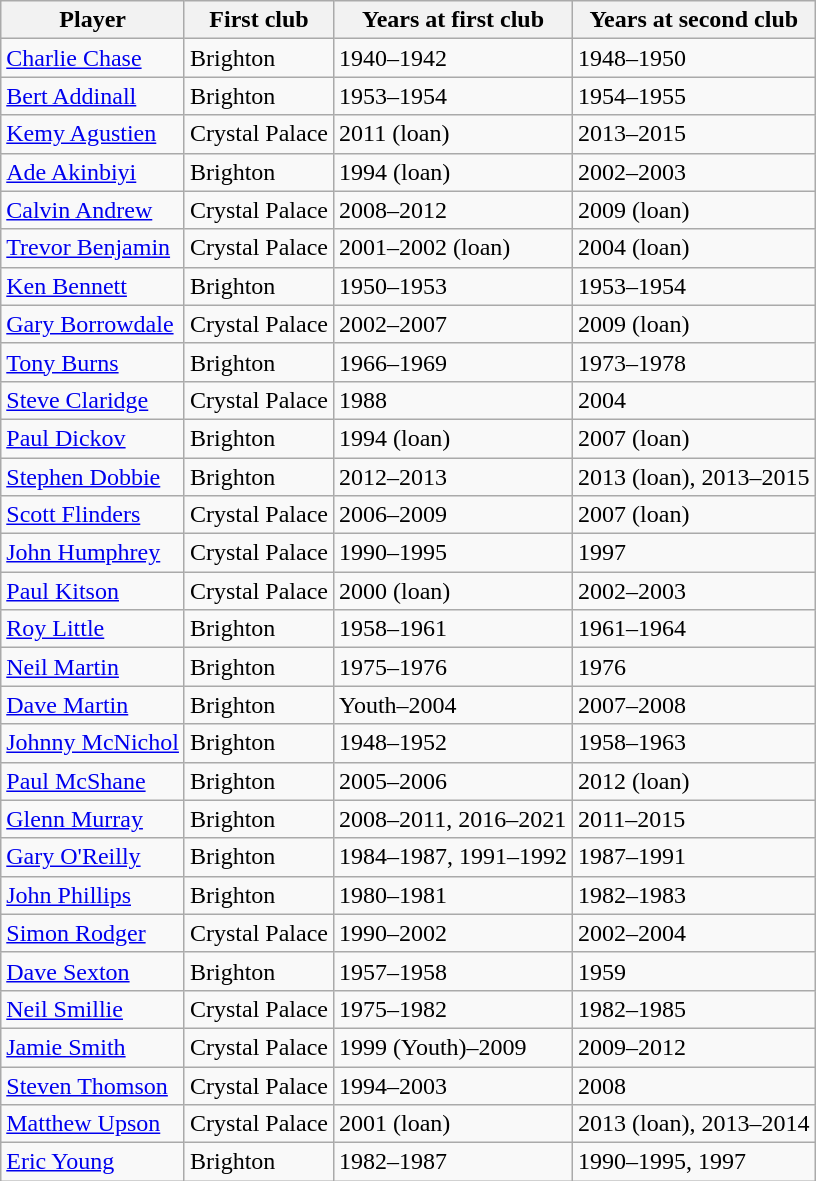<table class="wikitable sortable">
<tr>
<th>Player</th>
<th>First club</th>
<th>Years at first club</th>
<th>Years at second club</th>
</tr>
<tr>
<td><a href='#'>Charlie Chase</a></td>
<td>Brighton</td>
<td>1940–1942</td>
<td>1948–1950</td>
</tr>
<tr>
<td><a href='#'>Bert Addinall</a></td>
<td>Brighton</td>
<td>1953–1954</td>
<td>1954–1955</td>
</tr>
<tr>
<td><a href='#'>Kemy Agustien</a></td>
<td>Crystal Palace</td>
<td>2011 (loan)</td>
<td>2013–2015</td>
</tr>
<tr>
<td><a href='#'>Ade Akinbiyi</a></td>
<td>Brighton</td>
<td>1994 (loan)</td>
<td>2002–2003</td>
</tr>
<tr>
<td><a href='#'>Calvin Andrew</a></td>
<td>Crystal Palace</td>
<td>2008–2012</td>
<td>2009 (loan)</td>
</tr>
<tr>
<td><a href='#'>Trevor Benjamin</a></td>
<td>Crystal Palace</td>
<td>2001–2002 (loan)</td>
<td>2004 (loan)</td>
</tr>
<tr>
<td><a href='#'>Ken Bennett</a></td>
<td>Brighton</td>
<td>1950–1953</td>
<td>1953–1954</td>
</tr>
<tr>
<td><a href='#'>Gary Borrowdale</a></td>
<td>Crystal Palace</td>
<td>2002–2007</td>
<td>2009 (loan)</td>
</tr>
<tr>
<td><a href='#'>Tony Burns</a></td>
<td>Brighton</td>
<td>1966–1969</td>
<td>1973–1978</td>
</tr>
<tr>
<td><a href='#'>Steve Claridge</a></td>
<td>Crystal Palace</td>
<td>1988</td>
<td>2004</td>
</tr>
<tr>
<td><a href='#'>Paul Dickov</a></td>
<td>Brighton</td>
<td>1994 (loan)</td>
<td>2007 (loan)</td>
</tr>
<tr>
<td><a href='#'>Stephen Dobbie</a></td>
<td>Brighton</td>
<td>2012–2013</td>
<td>2013 (loan), 2013–2015</td>
</tr>
<tr>
<td><a href='#'>Scott Flinders</a></td>
<td>Crystal Palace</td>
<td>2006–2009</td>
<td>2007 (loan)</td>
</tr>
<tr>
<td><a href='#'>John Humphrey</a></td>
<td>Crystal Palace</td>
<td>1990–1995</td>
<td>1997</td>
</tr>
<tr>
<td><a href='#'>Paul Kitson</a></td>
<td>Crystal Palace</td>
<td>2000 (loan)</td>
<td>2002–2003</td>
</tr>
<tr>
<td><a href='#'>Roy Little</a></td>
<td>Brighton</td>
<td>1958–1961</td>
<td>1961–1964</td>
</tr>
<tr>
<td><a href='#'>Neil Martin</a></td>
<td>Brighton</td>
<td>1975–1976</td>
<td>1976</td>
</tr>
<tr>
<td><a href='#'>Dave Martin</a></td>
<td>Brighton</td>
<td>Youth–2004</td>
<td>2007–2008</td>
</tr>
<tr>
<td><a href='#'>Johnny McNichol</a></td>
<td>Brighton</td>
<td>1948–1952</td>
<td>1958–1963</td>
</tr>
<tr>
<td><a href='#'>Paul McShane</a></td>
<td>Brighton</td>
<td>2005–2006</td>
<td>2012 (loan)</td>
</tr>
<tr>
<td><a href='#'>Glenn Murray</a></td>
<td>Brighton</td>
<td>2008–2011, 2016–2021</td>
<td>2011–2015</td>
</tr>
<tr>
<td><a href='#'>Gary O'Reilly</a></td>
<td>Brighton</td>
<td>1984–1987, 1991–1992</td>
<td>1987–1991</td>
</tr>
<tr>
<td><a href='#'>John Phillips</a></td>
<td>Brighton</td>
<td>1980–1981</td>
<td>1982–1983</td>
</tr>
<tr>
<td><a href='#'>Simon Rodger</a></td>
<td>Crystal Palace</td>
<td>1990–2002</td>
<td>2002–2004</td>
</tr>
<tr>
<td><a href='#'>Dave Sexton</a></td>
<td>Brighton</td>
<td>1957–1958</td>
<td>1959</td>
</tr>
<tr>
<td><a href='#'>Neil Smillie</a></td>
<td>Crystal Palace</td>
<td>1975–1982</td>
<td>1982–1985</td>
</tr>
<tr>
<td><a href='#'>Jamie Smith</a></td>
<td>Crystal Palace</td>
<td>1999 (Youth)–2009</td>
<td>2009–2012</td>
</tr>
<tr>
<td><a href='#'>Steven Thomson</a></td>
<td>Crystal Palace</td>
<td>1994–2003</td>
<td>2008</td>
</tr>
<tr>
<td><a href='#'>Matthew Upson</a></td>
<td>Crystal Palace</td>
<td>2001 (loan)</td>
<td>2013 (loan), 2013–2014</td>
</tr>
<tr>
<td><a href='#'>Eric Young</a></td>
<td>Brighton</td>
<td>1982–1987</td>
<td>1990–1995, 1997</td>
</tr>
</table>
